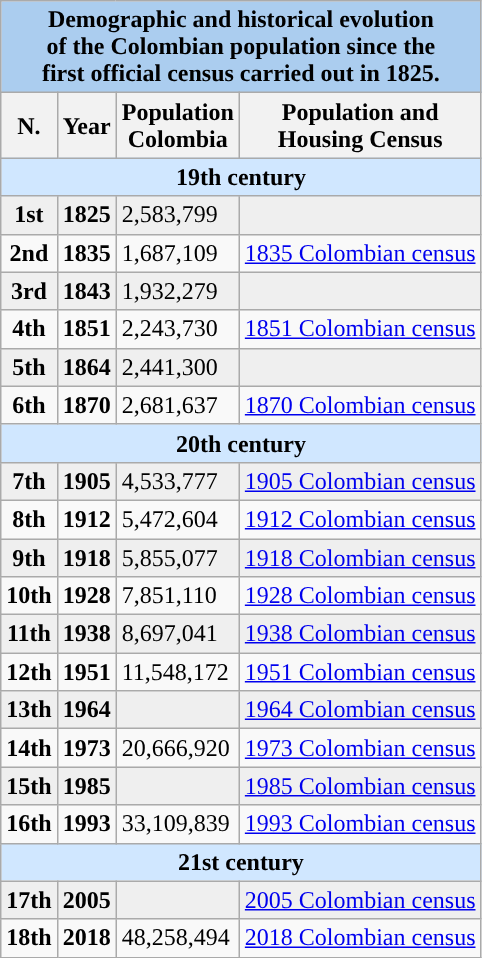<table class="wikitable">
<tr>
<th colspan= "4" style="text-align:center; background:#abcdef;">Demographic and historical evolution <br>of the Colombian population since the <br> first official census carried out in 1825.</th>
</tr>
<tr>
<th>N.</th>
<th>Year</th>
<th>Population<br>Colombia</th>
<th>Population and <br> Housing Census</th>
</tr>
<tr align="center">
<td colspan="4" style="background:#D0E7FF"><strong>19th century</strong></td>
</tr>
<tr align="center" style="background:#efefef; color:black">
<td><strong>1st</strong></td>
<td><strong>1825</strong></td>
<td align="left"> 2,583,799</td>
<td></td>
</tr>
<tr align="center">
<td><strong>2nd</strong></td>
<td><strong>1835</strong></td>
<td align="left"> 1,687,109</td>
<td><a href='#'>1835 Colombian census</a></td>
</tr>
<tr align="center" style="background:#efefef; color:black">
<td><strong>3rd</strong></td>
<td><strong>1843</strong></td>
<td align="left"> 1,932,279</td>
<td></td>
</tr>
<tr align="center">
<td><strong>4th</strong></td>
<td><strong>1851</strong></td>
<td align="left"> 2,243,730</td>
<td><a href='#'>1851 Colombian census</a></td>
</tr>
<tr align="center" style="background:#efefef; color:black">
<td><strong>5th</strong></td>
<td><strong>1864</strong></td>
<td align="left"> 2,441,300</td>
<td></td>
</tr>
<tr align="center">
<td><strong>6th</strong></td>
<td><strong>1870</strong></td>
<td align="left"> 2,681,637</td>
<td><a href='#'>1870 Colombian census</a></td>
</tr>
<tr align="center">
<td colspan="4" style="background:#D0E7FF"><strong>20th century</strong></td>
</tr>
<tr align="center" style="background:#efefef; color:black">
<td><strong>7th</strong></td>
<td><strong>1905</strong></td>
<td align="left"> 4,533,777</td>
<td><a href='#'>1905 Colombian census</a></td>
</tr>
<tr align="center">
<td><strong>8th</strong></td>
<td><strong>1912</strong></td>
<td align="left"> 5,472,604</td>
<td><a href='#'>1912 Colombian census</a></td>
</tr>
<tr align="center" style="background:#efefef; color:black">
<td><strong>9th</strong></td>
<td><strong>1918</strong></td>
<td align="left"> 5,855,077</td>
<td><a href='#'>1918 Colombian census</a></td>
</tr>
<tr align="center">
<td><strong>10th</strong></td>
<td><strong>1928</strong></td>
<td align="left"> 7,851,110</td>
<td><a href='#'>1928 Colombian census</a></td>
</tr>
<tr align="center" style="background:#efefef; color:black">
<td><strong>11th</strong></td>
<td><strong>1938</strong></td>
<td align="left"> 8,697,041</td>
<td><a href='#'>1938 Colombian census</a></td>
</tr>
<tr align="center">
<td><strong>12th</strong></td>
<td><strong>1951</strong></td>
<td align="left"> 11,548,172</td>
<td><a href='#'>1951 Colombian census</a></td>
</tr>
<tr align="center" style="background:#efefef; color:black">
<td><strong>13th</strong></td>
<td><strong>1964</strong></td>
<td align="left"></td>
<td><a href='#'>1964 Colombian census</a></td>
</tr>
<tr align="center">
<td><strong>14th</strong></td>
<td><strong>1973</strong></td>
<td align="left"> 20,666,920</td>
<td><a href='#'>1973 Colombian census</a></td>
</tr>
<tr align="center" style="background:#efefef; color:black">
<td><strong>15th</strong></td>
<td><strong>1985</strong></td>
<td align="left"></td>
<td><a href='#'>1985 Colombian census</a></td>
</tr>
<tr align="center">
<td><strong>16th</strong></td>
<td><strong>1993</strong></td>
<td align="left"> 33,109,839</td>
<td><a href='#'>1993 Colombian census</a></td>
</tr>
<tr align="center">
<td colspan="4" style="background:#D0E7FF"><strong>21st century</strong></td>
</tr>
<tr align="center" style="background:#efefef; color:black">
<td><strong>17th</strong></td>
<td><strong>2005</strong></td>
<td align="left"></td>
<td><a href='#'>2005 Colombian census</a></td>
</tr>
<tr align="center">
<td><strong>18th</strong></td>
<td><strong>2018</strong></td>
<td align="left"> 48,258,494</td>
<td><a href='#'>2018 Colombian census</a></td>
</tr>
</table>
